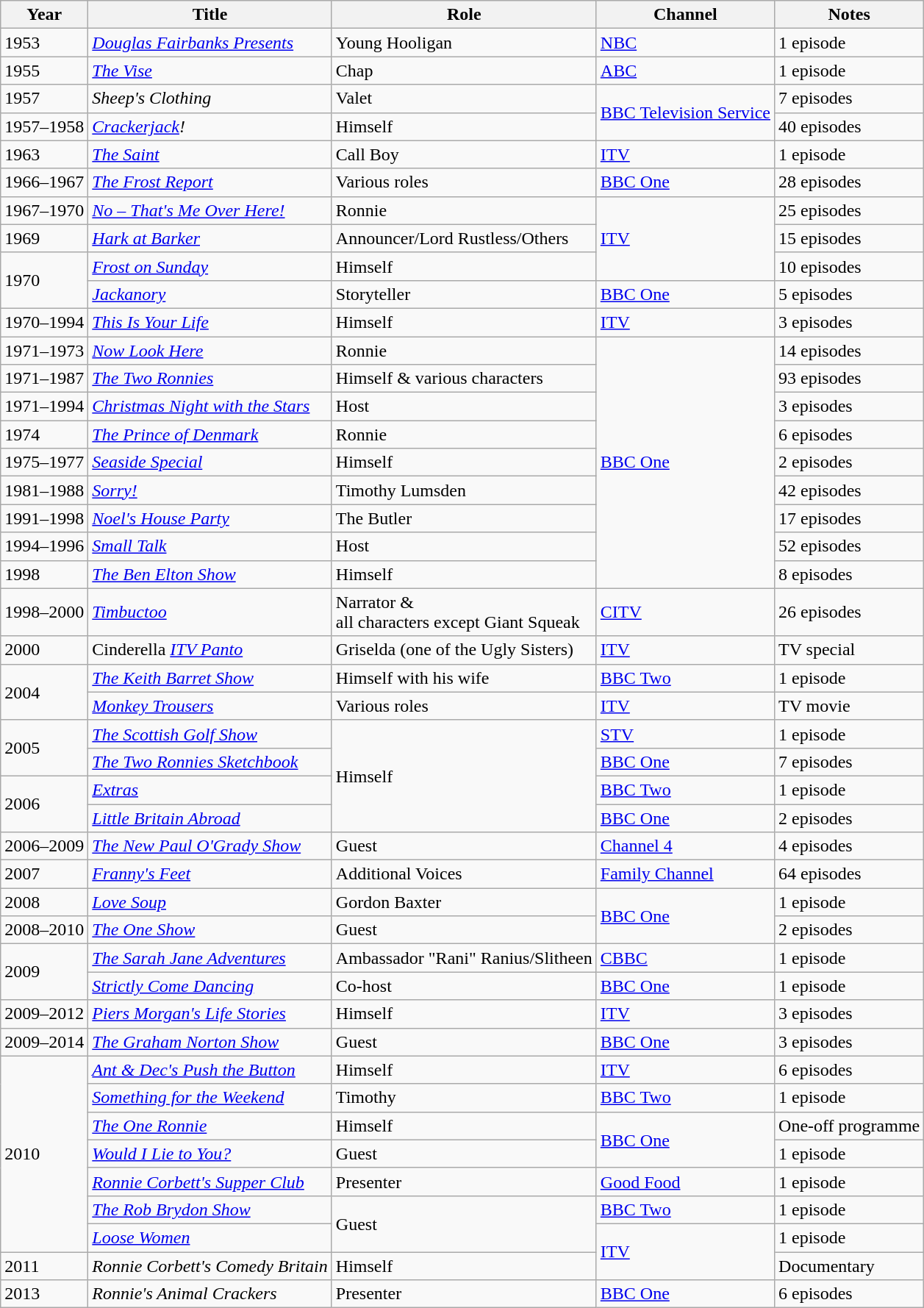<table class="wikitable">
<tr>
<th>Year</th>
<th>Title</th>
<th>Role</th>
<th>Channel</th>
<th>Notes</th>
</tr>
<tr>
<td>1953</td>
<td><em><a href='#'>Douglas Fairbanks Presents</a></em></td>
<td>Young Hooligan</td>
<td><a href='#'>NBC</a></td>
<td>1 episode</td>
</tr>
<tr>
<td>1955</td>
<td><em><a href='#'>The Vise</a></em></td>
<td>Chap</td>
<td><a href='#'>ABC</a></td>
<td>1 episode</td>
</tr>
<tr>
<td>1957</td>
<td><em>Sheep's Clothing</em></td>
<td>Valet</td>
<td rowspan="2"><a href='#'>BBC Television Service</a></td>
<td>7 episodes</td>
</tr>
<tr>
<td>1957–1958</td>
<td><em><a href='#'>Crackerjack</a>!</em></td>
<td>Himself</td>
<td>40 episodes</td>
</tr>
<tr>
<td>1963</td>
<td><em><a href='#'>The Saint</a></em></td>
<td>Call Boy</td>
<td><a href='#'>ITV</a></td>
<td>1 episode</td>
</tr>
<tr>
<td>1966–1967</td>
<td><em><a href='#'>The Frost Report</a></em></td>
<td>Various roles</td>
<td><a href='#'>BBC One</a></td>
<td>28 episodes</td>
</tr>
<tr>
<td>1967–1970</td>
<td><em><a href='#'>No – That's Me Over Here!</a></em></td>
<td>Ronnie</td>
<td rowspan="3"><a href='#'>ITV</a></td>
<td>25 episodes</td>
</tr>
<tr>
<td>1969</td>
<td><em><a href='#'>Hark at Barker</a></em></td>
<td>Announcer/Lord Rustless/Others</td>
<td>15 episodes</td>
</tr>
<tr>
<td rowspan="2">1970</td>
<td><em><a href='#'>Frost on Sunday</a></em></td>
<td>Himself</td>
<td>10 episodes</td>
</tr>
<tr>
<td><em><a href='#'>Jackanory</a></em></td>
<td>Storyteller</td>
<td><a href='#'>BBC One</a></td>
<td>5 episodes</td>
</tr>
<tr>
<td>1970–1994</td>
<td><em><a href='#'>This Is Your Life</a></em></td>
<td>Himself</td>
<td><a href='#'>ITV</a></td>
<td>3 episodes</td>
</tr>
<tr>
<td>1971–1973</td>
<td><em><a href='#'>Now Look Here</a></em></td>
<td>Ronnie</td>
<td rowspan="9"><a href='#'>BBC One</a></td>
<td>14 episodes</td>
</tr>
<tr>
<td>1971–1987</td>
<td><em><a href='#'>The Two Ronnies</a></em></td>
<td>Himself & various characters</td>
<td>93 episodes</td>
</tr>
<tr>
<td>1971–1994</td>
<td><em><a href='#'>Christmas Night with the Stars</a></em></td>
<td>Host</td>
<td>3 episodes</td>
</tr>
<tr>
<td>1974</td>
<td><em><a href='#'>The Prince of Denmark</a></em></td>
<td>Ronnie</td>
<td>6 episodes</td>
</tr>
<tr>
<td>1975–1977</td>
<td><em><a href='#'>Seaside Special</a></em></td>
<td>Himself</td>
<td>2 episodes</td>
</tr>
<tr>
<td>1981–1988</td>
<td><em><a href='#'>Sorry!</a></em></td>
<td>Timothy Lumsden</td>
<td>42 episodes</td>
</tr>
<tr>
<td>1991–1998</td>
<td><em><a href='#'>Noel's House Party</a></em></td>
<td>The Butler</td>
<td>17 episodes</td>
</tr>
<tr>
<td>1994–1996</td>
<td><em><a href='#'>Small Talk</a></em></td>
<td>Host</td>
<td>52 episodes</td>
</tr>
<tr>
<td>1998</td>
<td><em><a href='#'>The Ben Elton Show</a></em></td>
<td>Himself</td>
<td>8 episodes</td>
</tr>
<tr>
<td>1998–2000</td>
<td><em><a href='#'>Timbuctoo</a></em></td>
<td>Narrator &<br>all characters except Giant Squeak</td>
<td><a href='#'>CITV</a></td>
<td>26 episodes</td>
</tr>
<tr>
<td>2000</td>
<td>Cinderella <em><a href='#'>ITV Panto</a></em></td>
<td>Griselda (one of the Ugly Sisters)</td>
<td><a href='#'>ITV</a></td>
<td>TV special</td>
</tr>
<tr>
<td rowspan="2">2004</td>
<td><em><a href='#'>The Keith Barret Show</a></em></td>
<td>Himself with his wife</td>
<td><a href='#'>BBC Two</a></td>
<td>1 episode</td>
</tr>
<tr>
<td><em><a href='#'>Monkey Trousers</a></em></td>
<td>Various roles</td>
<td><a href='#'>ITV</a></td>
<td>TV movie</td>
</tr>
<tr>
<td rowspan="2">2005</td>
<td><em><a href='#'>The Scottish Golf Show</a></em></td>
<td rowspan="4">Himself</td>
<td><a href='#'>STV</a></td>
<td>1 episode</td>
</tr>
<tr>
<td><em><a href='#'>The Two Ronnies Sketchbook</a> </em></td>
<td><a href='#'>BBC One</a></td>
<td>7 episodes</td>
</tr>
<tr>
<td rowspan="2">2006</td>
<td><em><a href='#'>Extras</a></em></td>
<td><a href='#'>BBC Two</a></td>
<td>1 episode</td>
</tr>
<tr>
<td><em><a href='#'>Little Britain Abroad</a></em></td>
<td><a href='#'>BBC One</a></td>
<td>2 episodes</td>
</tr>
<tr>
<td>2006–2009</td>
<td><em><a href='#'>The New Paul O'Grady Show</a></em></td>
<td>Guest</td>
<td><a href='#'>Channel 4</a></td>
<td>4 episodes</td>
</tr>
<tr>
<td>2007</td>
<td><em><a href='#'>Franny's Feet</a></em></td>
<td>Additional Voices</td>
<td><a href='#'>Family Channel</a></td>
<td>64 episodes</td>
</tr>
<tr>
<td>2008</td>
<td><em><a href='#'>Love Soup</a></em></td>
<td>Gordon Baxter</td>
<td rowspan="2"><a href='#'>BBC One</a></td>
<td>1 episode</td>
</tr>
<tr>
<td>2008–2010</td>
<td><em><a href='#'>The One Show</a></em></td>
<td>Guest</td>
<td>2 episodes</td>
</tr>
<tr>
<td rowspan="2">2009</td>
<td><em><a href='#'>The Sarah Jane Adventures</a></em></td>
<td>Ambassador "Rani" Ranius/Slitheen</td>
<td><a href='#'>CBBC</a></td>
<td>1 episode</td>
</tr>
<tr>
<td><em><a href='#'>Strictly Come Dancing</a></em></td>
<td>Co-host</td>
<td><a href='#'>BBC One</a></td>
<td>1 episode</td>
</tr>
<tr>
<td>2009–2012</td>
<td><em><a href='#'>Piers Morgan's Life Stories</a></em></td>
<td>Himself</td>
<td><a href='#'>ITV</a></td>
<td>3 episodes</td>
</tr>
<tr>
<td>2009–2014</td>
<td><em><a href='#'>The Graham Norton Show</a></em></td>
<td>Guest</td>
<td><a href='#'>BBC One</a></td>
<td>3 episodes</td>
</tr>
<tr>
<td rowspan="7">2010</td>
<td><em><a href='#'>Ant & Dec's Push the Button</a></em></td>
<td>Himself</td>
<td><a href='#'>ITV</a></td>
<td>6 episodes</td>
</tr>
<tr>
<td><em><a href='#'>Something for the Weekend</a></em></td>
<td>Timothy</td>
<td><a href='#'>BBC Two</a></td>
<td>1 episode</td>
</tr>
<tr>
<td><em><a href='#'>The One Ronnie</a></em></td>
<td>Himself</td>
<td rowspan="2"><a href='#'>BBC One</a></td>
<td>One-off programme</td>
</tr>
<tr>
<td><em><a href='#'>Would I Lie to You?</a></em></td>
<td>Guest</td>
<td>1 episode</td>
</tr>
<tr>
<td><em><a href='#'>Ronnie Corbett's Supper Club</a></em></td>
<td>Presenter</td>
<td><a href='#'>Good Food</a></td>
<td>1 episode</td>
</tr>
<tr>
<td><em><a href='#'>The Rob Brydon Show</a></em></td>
<td rowspan="2">Guest</td>
<td><a href='#'>BBC Two</a></td>
<td>1 episode</td>
</tr>
<tr>
<td><em><a href='#'>Loose Women</a></em></td>
<td rowspan="2"><a href='#'>ITV</a></td>
<td>1 episode</td>
</tr>
<tr>
<td>2011</td>
<td><em>Ronnie Corbett's Comedy Britain</em></td>
<td>Himself</td>
<td>Documentary</td>
</tr>
<tr>
<td>2013</td>
<td><em>Ronnie's Animal Crackers</em></td>
<td>Presenter</td>
<td><a href='#'>BBC One</a></td>
<td>6 episodes</td>
</tr>
</table>
